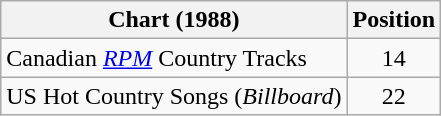<table class="wikitable">
<tr>
<th>Chart (1988)</th>
<th>Position</th>
</tr>
<tr>
<td align="left">Canadian <em><a href='#'>RPM</a></em> Country Tracks</td>
<td align="center">14</td>
</tr>
<tr>
<td>US Hot Country Songs (<em>Billboard</em>)</td>
<td align="center">22</td>
</tr>
</table>
